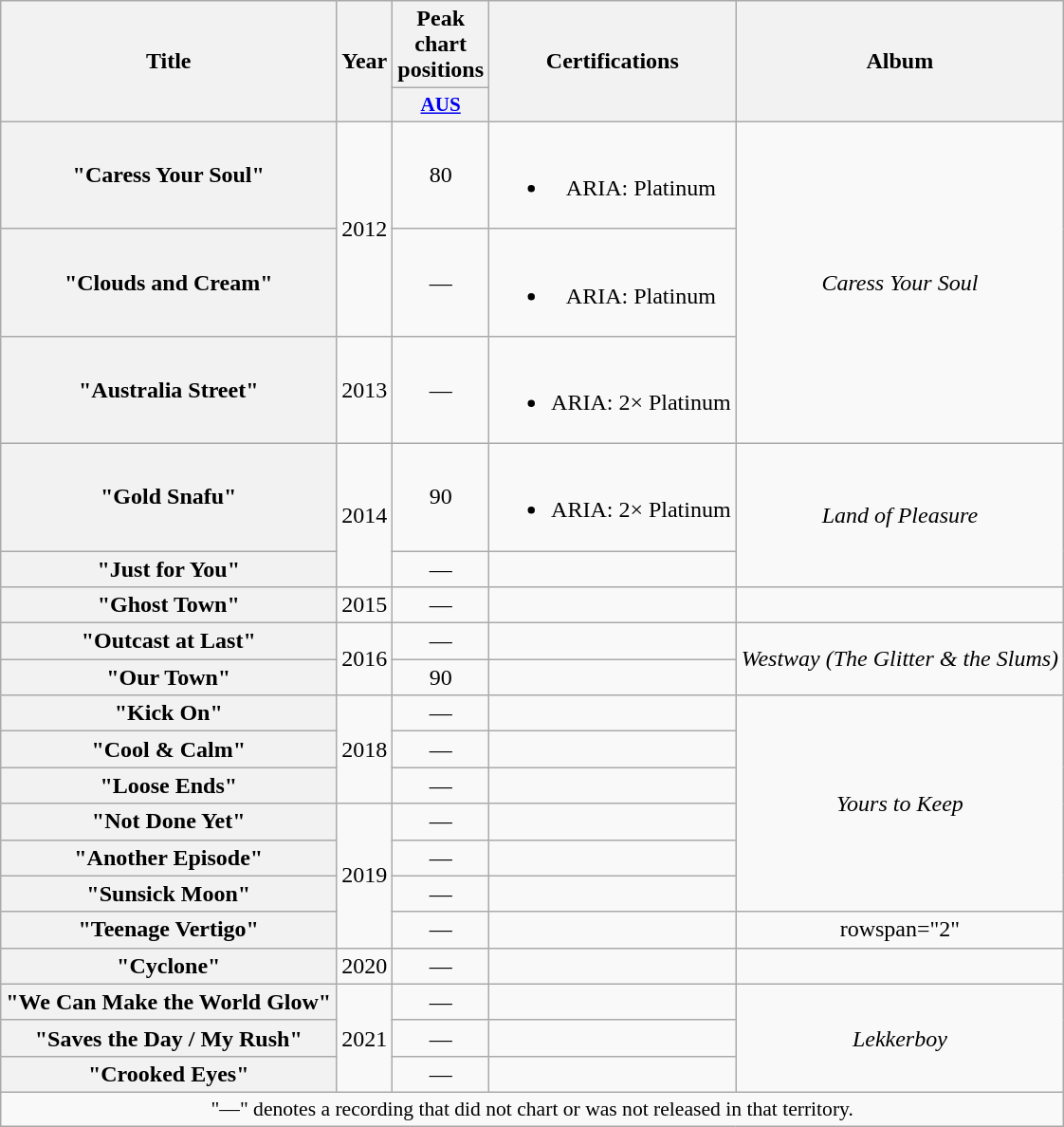<table class="wikitable plainrowheaders" style="text-align:center;">
<tr>
<th scope="col" rowspan="2">Title</th>
<th scope="col" rowspan="2">Year</th>
<th scope="col" colspan="1">Peak chart positions</th>
<th scope="col" rowspan="2">Certifications</th>
<th scope="col" rowspan="2">Album</th>
</tr>
<tr>
<th scope="col" style="width:3em;font-size:88%;"><a href='#'>AUS</a><br></th>
</tr>
<tr>
<th scope="row">"Caress Your Soul"</th>
<td rowspan="2">2012</td>
<td>80</td>
<td><br><ul><li>ARIA: Platinum</li></ul></td>
<td rowspan="3"><em>Caress Your Soul</em></td>
</tr>
<tr>
<th scope="row">"Clouds and Cream"</th>
<td>—</td>
<td><br><ul><li>ARIA: Platinum</li></ul></td>
</tr>
<tr>
<th scope="row">"Australia Street"</th>
<td>2013</td>
<td>—</td>
<td><br><ul><li>ARIA: 2× Platinum</li></ul></td>
</tr>
<tr>
<th scope="row">"Gold Snafu"</th>
<td rowspan="2">2014</td>
<td>90</td>
<td><br><ul><li>ARIA: 2× Platinum</li></ul></td>
<td rowspan="2"><em>Land of Pleasure</em></td>
</tr>
<tr>
<th scope="row">"Just for You"</th>
<td>—</td>
<td></td>
</tr>
<tr>
<th scope="row">"Ghost Town"</th>
<td>2015</td>
<td>—</td>
<td></td>
<td></td>
</tr>
<tr>
<th scope="row">"Outcast at Last"</th>
<td rowspan="2">2016</td>
<td>—</td>
<td></td>
<td rowspan="2"><em>Westway (The Glitter & the Slums)</em></td>
</tr>
<tr>
<th scope="row">"Our Town"</th>
<td>90</td>
<td></td>
</tr>
<tr>
<th scope="row">"Kick On"</th>
<td rowspan="3">2018</td>
<td>—</td>
<td></td>
<td rowspan="6"><em>Yours to Keep</em></td>
</tr>
<tr>
<th scope="row">"Cool & Calm"</th>
<td>—</td>
<td></td>
</tr>
<tr>
<th scope="row">"Loose Ends"</th>
<td>—</td>
<td></td>
</tr>
<tr>
<th scope="row">"Not Done Yet"</th>
<td rowspan="4">2019</td>
<td>—</td>
<td></td>
</tr>
<tr>
<th scope="row">"Another Episode"</th>
<td>—</td>
<td></td>
</tr>
<tr>
<th scope="row">"Sunsick Moon"</th>
<td>—</td>
<td></td>
</tr>
<tr>
<th scope="row">"Teenage Vertigo"</th>
<td>—</td>
<td></td>
<td>rowspan="2" </td>
</tr>
<tr>
<th scope="row">"Cyclone"</th>
<td>2020</td>
<td>—</td>
<td></td>
</tr>
<tr>
<th scope="row">"We Can Make the World Glow"</th>
<td rowspan="3">2021</td>
<td>—</td>
<td></td>
<td rowspan="3"><em>Lekkerboy</em></td>
</tr>
<tr>
<th scope="row">"Saves the Day / My Rush"</th>
<td>—</td>
<td></td>
</tr>
<tr>
<th scope="row">"Crooked Eyes"</th>
<td>—</td>
<td></td>
</tr>
<tr>
<td colspan="14" style="font-size:90%">"—" denotes a recording that did not chart or was not released in that territory.</td>
</tr>
</table>
